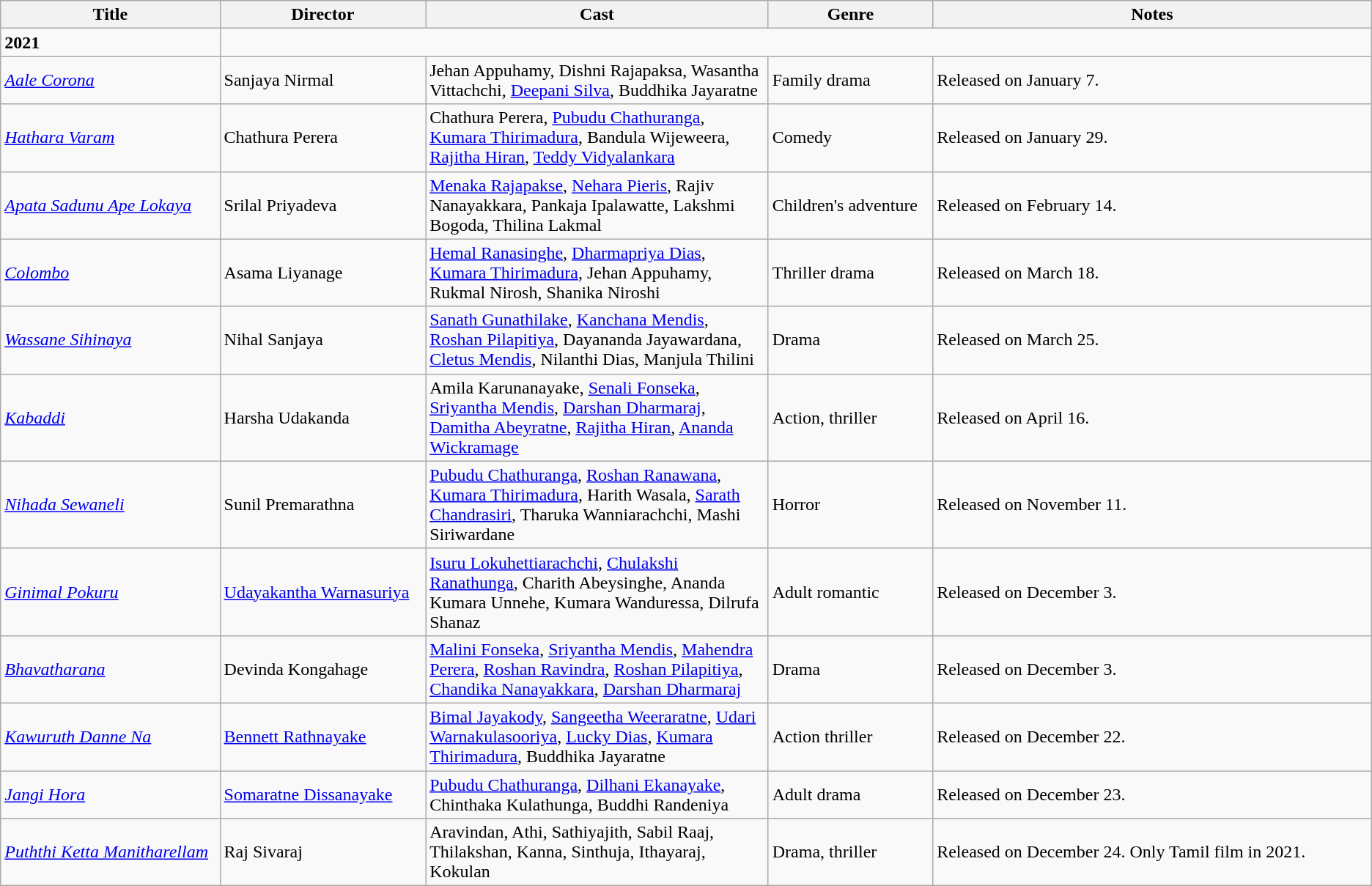<table class="wikitable">
<tr>
<th width=16%>Title</th>
<th width=15%>Director</th>
<th width=25%>Cast</th>
<th width=12%>Genre</th>
<th width=32%>Notes</th>
</tr>
<tr>
<td><strong>2021</strong></td>
</tr>
<tr>
<td><em><a href='#'>Aale Corona</a></em></td>
<td>Sanjaya Nirmal</td>
<td>Jehan Appuhamy, Dishni Rajapaksa, Wasantha Vittachchi, <a href='#'>Deepani Silva</a>, Buddhika Jayaratne</td>
<td>Family drama</td>
<td>Released on January 7.</td>
</tr>
<tr>
<td><em><a href='#'>Hathara Varam</a></em></td>
<td>Chathura Perera</td>
<td>Chathura Perera, <a href='#'>Pubudu Chathuranga</a>, <a href='#'>Kumara Thirimadura</a>, Bandula Wijeweera, <a href='#'>Rajitha Hiran</a>, <a href='#'>Teddy Vidyalankara</a></td>
<td>Comedy</td>
<td>Released on January 29.</td>
</tr>
<tr>
<td><em><a href='#'>Apata Sadunu Ape Lokaya</a></em></td>
<td>Srilal Priyadeva</td>
<td><a href='#'>Menaka Rajapakse</a>, <a href='#'>Nehara Pieris</a>, Rajiv Nanayakkara, Pankaja Ipalawatte, Lakshmi Bogoda, Thilina Lakmal</td>
<td>Children's adventure</td>
<td>Released on February 14.</td>
</tr>
<tr>
<td><em><a href='#'>Colombo</a></em></td>
<td>Asama Liyanage</td>
<td><a href='#'>Hemal Ranasinghe</a>, <a href='#'>Dharmapriya Dias</a>, <a href='#'>Kumara Thirimadura</a>, Jehan Appuhamy, Rukmal Nirosh, Shanika Niroshi</td>
<td>Thriller drama</td>
<td>Released on March 18.</td>
</tr>
<tr>
<td><em><a href='#'>Wassane Sihinaya</a></em></td>
<td>Nihal Sanjaya</td>
<td><a href='#'>Sanath Gunathilake</a>, <a href='#'>Kanchana Mendis</a>, <a href='#'>Roshan Pilapitiya</a>, Dayananda Jayawardana, <a href='#'>Cletus Mendis</a>, Nilanthi Dias, Manjula Thilini</td>
<td>Drama</td>
<td>Released on March 25.</td>
</tr>
<tr>
<td><em><a href='#'>Kabaddi</a></em></td>
<td>Harsha Udakanda</td>
<td>Amila Karunanayake, <a href='#'>Senali Fonseka</a>, <a href='#'>Sriyantha Mendis</a>, <a href='#'>Darshan Dharmaraj</a>, <a href='#'>Damitha Abeyratne</a>, <a href='#'>Rajitha Hiran</a>, <a href='#'>Ananda Wickramage</a></td>
<td>Action, thriller</td>
<td>Released on April 16.</td>
</tr>
<tr>
<td><em><a href='#'>Nihada Sewaneli</a></em></td>
<td>Sunil Premarathna</td>
<td><a href='#'>Pubudu Chathuranga</a>, <a href='#'>Roshan Ranawana</a>, <a href='#'>Kumara Thirimadura</a>, Harith Wasala, <a href='#'>Sarath Chandrasiri</a>, Tharuka Wanniarachchi, Mashi Siriwardane</td>
<td>Horror</td>
<td>Released on November 11.</td>
</tr>
<tr>
<td><em><a href='#'>Ginimal Pokuru</a></em></td>
<td><a href='#'>Udayakantha Warnasuriya</a></td>
<td><a href='#'>Isuru Lokuhettiarachchi</a>, <a href='#'>Chulakshi Ranathunga</a>, Charith Abeysinghe, Ananda Kumara Unnehe, Kumara Wanduressa, Dilrufa Shanaz</td>
<td>Adult romantic</td>
<td>Released on December 3.</td>
</tr>
<tr>
<td><em><a href='#'>Bhavatharana</a></em></td>
<td>Devinda Kongahage</td>
<td><a href='#'>Malini Fonseka</a>, <a href='#'>Sriyantha Mendis</a>, <a href='#'>Mahendra Perera</a>, <a href='#'>Roshan Ravindra</a>, <a href='#'>Roshan Pilapitiya</a>, <a href='#'>Chandika Nanayakkara</a>, <a href='#'>Darshan Dharmaraj</a></td>
<td>Drama</td>
<td>Released on December 3.</td>
</tr>
<tr>
<td><em><a href='#'>Kawuruth Danne Na</a></em></td>
<td><a href='#'>Bennett Rathnayake</a></td>
<td><a href='#'>Bimal Jayakody</a>, <a href='#'>Sangeetha Weeraratne</a>, <a href='#'>Udari Warnakulasooriya</a>, <a href='#'>Lucky Dias</a>, <a href='#'>Kumara Thirimadura</a>, Buddhika Jayaratne</td>
<td>Action thriller</td>
<td>Released on December 22.</td>
</tr>
<tr>
<td><em><a href='#'>Jangi Hora</a></em></td>
<td><a href='#'>Somaratne Dissanayake</a></td>
<td><a href='#'>Pubudu Chathuranga</a>, <a href='#'>Dilhani Ekanayake</a>, Chinthaka Kulathunga, Buddhi Randeniya</td>
<td>Adult drama</td>
<td>Released on December 23.</td>
</tr>
<tr>
<td><em><a href='#'>Puththi Ketta Manitharellam</a></em></td>
<td>Raj Sivaraj</td>
<td>Aravindan, Athi, Sathiyajith, Sabil Raaj, Thilakshan, Kanna, Sinthuja, Ithayaraj, Kokulan</td>
<td>Drama, thriller</td>
<td>Released on December 24. Only Tamil film in 2021.</td>
</tr>
</table>
